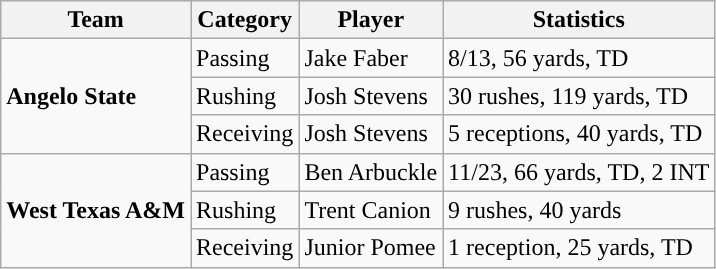<table class="wikitable" style="float: left;">
<tr>
<th>Team</th>
<th>Category</th>
<th>Player</th>
<th>Statistics</th>
</tr>
<tr>
<td rowspan=3><strong>Angelo State</strong></td>
<td>Passing</td>
<td>Jake Faber</td>
<td>8/13, 56 yards, TD</td>
</tr>
<tr>
<td>Rushing</td>
<td>Josh Stevens</td>
<td>30 rushes, 119 yards, TD</td>
</tr>
<tr>
<td>Receiving</td>
<td>Josh Stevens</td>
<td>5 receptions, 40 yards, TD</td>
</tr>
<tr>
<td rowspan=3><strong>West Texas A&M</strong></td>
<td>Passing</td>
<td>Ben Arbuckle</td>
<td>11/23, 66 yards, TD, 2 INT</td>
</tr>
<tr>
<td>Rushing</td>
<td>Trent Canion</td>
<td>9 rushes, 40 yards</td>
</tr>
<tr>
<td>Receiving</td>
<td>Junior Pomee</td>
<td>1 reception, 25 yards, TD</td>
</tr>
</table>
